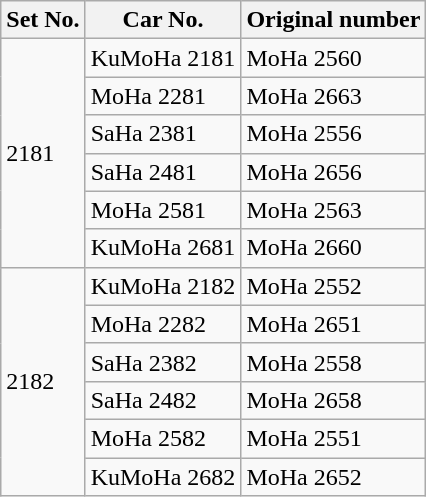<table class="wikitable">
<tr>
<th>Set No.</th>
<th>Car No.</th>
<th>Original number</th>
</tr>
<tr>
<td rowspan=6>2181</td>
<td>KuMoHa 2181</td>
<td>MoHa 2560</td>
</tr>
<tr>
<td>MoHa 2281</td>
<td>MoHa 2663</td>
</tr>
<tr>
<td>SaHa 2381</td>
<td>MoHa 2556</td>
</tr>
<tr>
<td>SaHa 2481</td>
<td>MoHa 2656</td>
</tr>
<tr>
<td>MoHa 2581</td>
<td>MoHa 2563</td>
</tr>
<tr>
<td>KuMoHa 2681</td>
<td>MoHa 2660</td>
</tr>
<tr>
<td rowspan=6>2182</td>
<td>KuMoHa 2182</td>
<td>MoHa 2552</td>
</tr>
<tr>
<td>MoHa 2282</td>
<td>MoHa 2651</td>
</tr>
<tr>
<td>SaHa 2382</td>
<td>MoHa 2558</td>
</tr>
<tr>
<td>SaHa 2482</td>
<td>MoHa 2658</td>
</tr>
<tr>
<td>MoHa 2582</td>
<td>MoHa 2551</td>
</tr>
<tr>
<td>KuMoHa 2682</td>
<td>MoHa 2652</td>
</tr>
</table>
